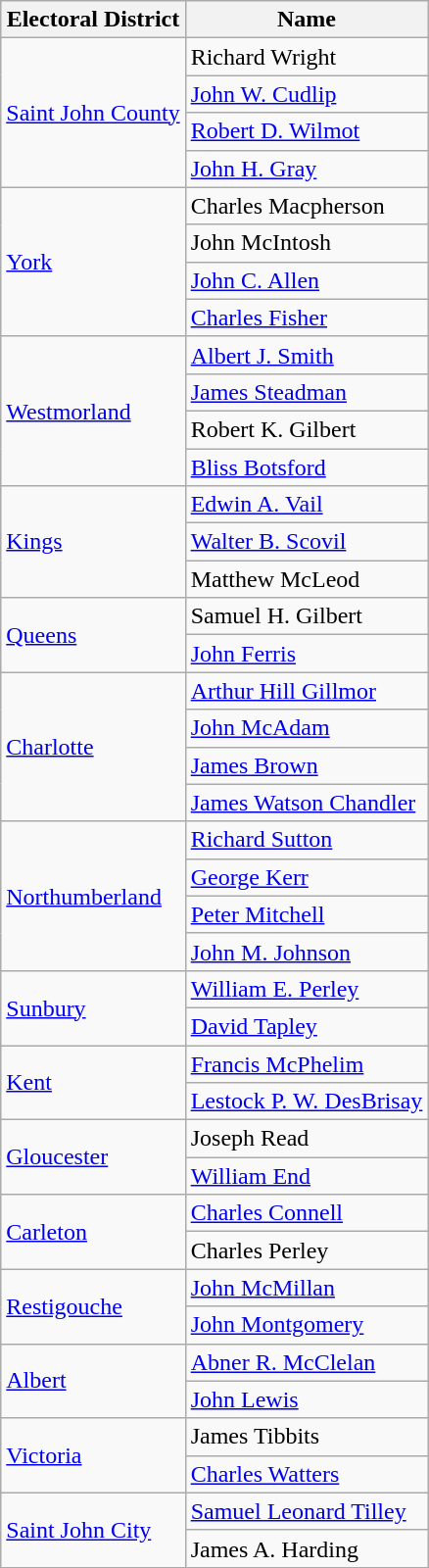<table class="wikitable">
<tr>
<th>Electoral District</th>
<th>Name</th>
</tr>
<tr>
<td rowspan="4"><a href='#'>Saint John County</a></td>
<td>Richard Wright</td>
</tr>
<tr>
<td><a href='#'>John W. Cudlip</a></td>
</tr>
<tr>
<td><a href='#'>Robert D. Wilmot</a></td>
</tr>
<tr>
<td><a href='#'>John H. Gray</a></td>
</tr>
<tr>
<td rowspan="4"><a href='#'>York</a></td>
<td>Charles Macpherson</td>
</tr>
<tr>
<td>John McIntosh</td>
</tr>
<tr>
<td><a href='#'>John C. Allen</a></td>
</tr>
<tr>
<td><a href='#'>Charles Fisher</a></td>
</tr>
<tr>
<td rowspan="4"><a href='#'>Westmorland</a></td>
<td><a href='#'>Albert J. Smith</a></td>
</tr>
<tr>
<td><a href='#'>James Steadman</a></td>
</tr>
<tr>
<td>Robert K. Gilbert</td>
</tr>
<tr>
<td><a href='#'>Bliss Botsford</a></td>
</tr>
<tr>
<td rowspan="3"><a href='#'>Kings</a></td>
<td><a href='#'>Edwin A. Vail</a></td>
</tr>
<tr>
<td><a href='#'>Walter B. Scovil</a></td>
</tr>
<tr>
<td>Matthew McLeod</td>
</tr>
<tr>
<td rowspan="2"><a href='#'>Queens</a></td>
<td>Samuel H. Gilbert</td>
</tr>
<tr>
<td><a href='#'>John Ferris</a></td>
</tr>
<tr>
<td rowspan="4"><a href='#'>Charlotte</a></td>
<td><a href='#'>Arthur Hill Gillmor</a></td>
</tr>
<tr>
<td><a href='#'>John McAdam</a></td>
</tr>
<tr>
<td><a href='#'>James Brown</a></td>
</tr>
<tr>
<td><a href='#'>James Watson Chandler</a></td>
</tr>
<tr>
<td rowspan="4"><a href='#'>Northumberland</a></td>
<td><a href='#'>Richard Sutton</a></td>
</tr>
<tr>
<td><a href='#'>George Kerr</a></td>
</tr>
<tr>
<td><a href='#'>Peter Mitchell</a></td>
</tr>
<tr>
<td><a href='#'>John M. Johnson</a></td>
</tr>
<tr>
<td rowspan="2"><a href='#'>Sunbury</a></td>
<td><a href='#'>William E. Perley</a></td>
</tr>
<tr>
<td><a href='#'>David Tapley</a></td>
</tr>
<tr>
<td rowspan="2"><a href='#'>Kent</a></td>
<td><a href='#'>Francis McPhelim</a></td>
</tr>
<tr>
<td><a href='#'>Lestock P. W. DesBrisay</a></td>
</tr>
<tr>
<td rowspan="2"><a href='#'>Gloucester</a></td>
<td>Joseph Read</td>
</tr>
<tr>
<td><a href='#'>William End</a></td>
</tr>
<tr>
<td rowspan="2"><a href='#'>Carleton</a></td>
<td><a href='#'>Charles Connell</a></td>
</tr>
<tr>
<td>Charles Perley</td>
</tr>
<tr>
<td rowspan="2"><a href='#'>Restigouche</a></td>
<td><a href='#'>John McMillan</a></td>
</tr>
<tr>
<td><a href='#'>John Montgomery</a></td>
</tr>
<tr>
<td rowspan="2"><a href='#'>Albert</a></td>
<td><a href='#'>Abner R. McClelan</a></td>
</tr>
<tr>
<td><a href='#'>John Lewis</a></td>
</tr>
<tr>
<td rowspan="2"><a href='#'>Victoria</a></td>
<td>James Tibbits</td>
</tr>
<tr>
<td><a href='#'>Charles Watters</a></td>
</tr>
<tr>
<td rowspan="2"><a href='#'>Saint John City</a></td>
<td><a href='#'>Samuel Leonard Tilley</a></td>
</tr>
<tr>
<td>James A. Harding</td>
</tr>
</table>
